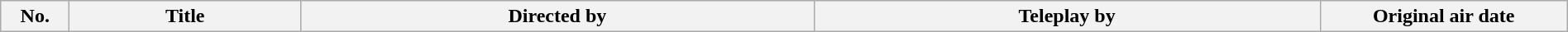<table class="wikitable plainrowheaders" style="width:100%; margin:auto;">
<tr>
<th scope="col" style="width:3em;">No.</th>
<th scope="col">Title</th>
<th scope="col">Directed by</th>
<th scope="col">Teleplay by</th>
<th scope="col" style="width:12em;">Original air date<br>














</th>
</tr>
</table>
